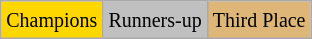<table class="wikitable">
<tr>
<td bgcolor="gold"><small>Champions</small></td>
<td style="background:silver;"><small>Runners-up</small></td>
<td style="background:#deb678;"><small>Third Place</small></td>
</tr>
</table>
